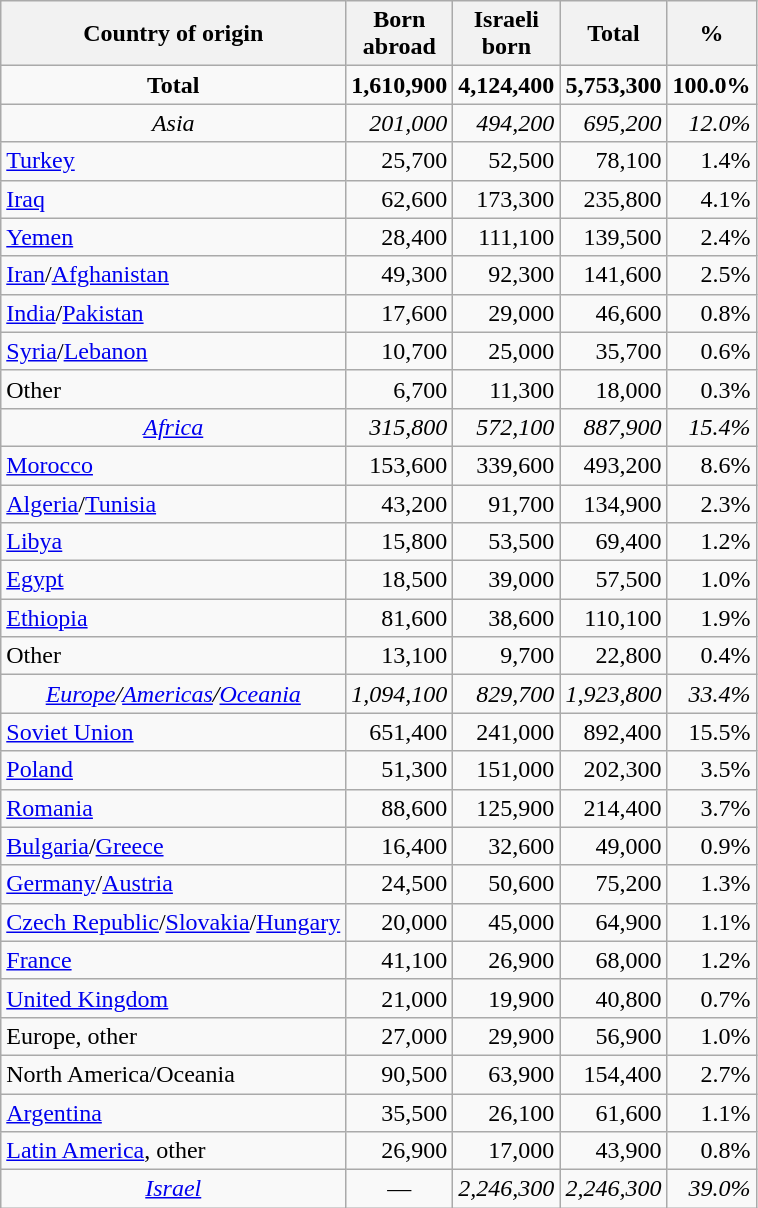<table class="wikitable sortable" style="text-align: right">
<tr>
<th style="text-align:center;">Country of origin</th>
<th style="text-align:center;">Born<br>abroad</th>
<th style="text-align:center;">Israeli<br>born</th>
<th style="text-align:center;">Total</th>
<th style="text-align:center;">%</th>
</tr>
<tr>
<td style="text-align:center;"><strong>Total</strong></td>
<td><strong>1,610,900</strong></td>
<td><strong>4,124,400</strong></td>
<td><strong>5,753,300</strong></td>
<td><strong>100.0%</strong></td>
</tr>
<tr>
<td style="text-align:center;"><em>Asia</em></td>
<td><em>201,000</em></td>
<td><em>494,200</em></td>
<td><em>695,200</em></td>
<td><em>12.0%</em></td>
</tr>
<tr>
<td style="text-align:left;"><a href='#'>Turkey</a></td>
<td>25,700</td>
<td>52,500</td>
<td>78,100</td>
<td>1.4%</td>
</tr>
<tr>
<td style="text-align:left;"><a href='#'>Iraq</a></td>
<td>62,600</td>
<td>173,300</td>
<td>235,800</td>
<td>4.1%</td>
</tr>
<tr>
<td style="text-align:left;"><a href='#'>Yemen</a></td>
<td>28,400</td>
<td>111,100</td>
<td>139,500</td>
<td>2.4%</td>
</tr>
<tr>
<td style="text-align:left;"><a href='#'>Iran</a>/<a href='#'>Afghanistan</a></td>
<td>49,300</td>
<td>92,300</td>
<td>141,600</td>
<td>2.5%</td>
</tr>
<tr>
<td style="text-align:left;"><a href='#'>India</a>/<a href='#'>Pakistan</a></td>
<td>17,600</td>
<td>29,000</td>
<td>46,600</td>
<td>0.8%</td>
</tr>
<tr>
<td style="text-align:left;"><a href='#'>Syria</a>/<a href='#'>Lebanon</a></td>
<td>10,700</td>
<td>25,000</td>
<td>35,700</td>
<td>0.6%</td>
</tr>
<tr>
<td style="text-align:left;">Other</td>
<td>6,700</td>
<td>11,300</td>
<td>18,000</td>
<td>0.3%</td>
</tr>
<tr>
<td style="text-align:center;"><em><a href='#'>Africa</a></em></td>
<td><em>315,800</em></td>
<td><em>572,100</em></td>
<td><em>887,900</em></td>
<td><em>15.4%</em></td>
</tr>
<tr>
<td style="text-align:left;"><a href='#'>Morocco</a></td>
<td>153,600</td>
<td>339,600</td>
<td>493,200</td>
<td>8.6%</td>
</tr>
<tr>
<td style="text-align:left;"><a href='#'>Algeria</a>/<a href='#'>Tunisia</a></td>
<td>43,200</td>
<td>91,700</td>
<td>134,900</td>
<td>2.3%</td>
</tr>
<tr>
<td style="text-align:left;"><a href='#'>Libya</a></td>
<td>15,800</td>
<td>53,500</td>
<td>69,400</td>
<td>1.2%</td>
</tr>
<tr>
<td style="text-align:left;"><a href='#'>Egypt</a></td>
<td>18,500</td>
<td>39,000</td>
<td>57,500</td>
<td>1.0%</td>
</tr>
<tr>
<td style="text-align:left;"><a href='#'>Ethiopia</a></td>
<td>81,600</td>
<td>38,600</td>
<td>110,100</td>
<td>1.9%</td>
</tr>
<tr>
<td style="text-align:left;">Other</td>
<td>13,100</td>
<td>9,700</td>
<td>22,800</td>
<td>0.4%</td>
</tr>
<tr>
<td style="text-align:center;"><em><a href='#'>Europe</a>/<a href='#'>Americas</a>/<a href='#'>Oceania</a></em></td>
<td><em>1,094,100</em></td>
<td><em>829,700</em></td>
<td><em>1,923,800</em></td>
<td><em>33.4%</em></td>
</tr>
<tr>
<td style="text-align:left;"><a href='#'>Soviet Union</a></td>
<td>651,400</td>
<td>241,000</td>
<td>892,400</td>
<td>15.5%</td>
</tr>
<tr>
<td style="text-align:left;"><a href='#'>Poland</a></td>
<td>51,300</td>
<td>151,000</td>
<td>202,300</td>
<td>3.5%</td>
</tr>
<tr>
<td style="text-align:left;"><a href='#'>Romania</a></td>
<td>88,600</td>
<td>125,900</td>
<td>214,400</td>
<td>3.7%</td>
</tr>
<tr>
<td style="text-align:left;"><a href='#'>Bulgaria</a>/<a href='#'>Greece</a></td>
<td>16,400</td>
<td>32,600</td>
<td>49,000</td>
<td>0.9%</td>
</tr>
<tr>
<td style="text-align:left;"><a href='#'>Germany</a>/<a href='#'>Austria</a></td>
<td>24,500</td>
<td>50,600</td>
<td>75,200</td>
<td>1.3%</td>
</tr>
<tr>
<td style="text-align:left;"><a href='#'>Czech Republic</a>/<a href='#'>Slovakia</a>/<a href='#'>Hungary</a></td>
<td>20,000</td>
<td>45,000</td>
<td>64,900</td>
<td>1.1%</td>
</tr>
<tr>
<td style="text-align:left;"><a href='#'>France</a></td>
<td>41,100</td>
<td>26,900</td>
<td>68,000</td>
<td>1.2%</td>
</tr>
<tr>
<td style="text-align:left;"><a href='#'>United Kingdom</a></td>
<td>21,000</td>
<td>19,900</td>
<td>40,800</td>
<td>0.7%</td>
</tr>
<tr>
<td style="text-align:left;">Europe, other</td>
<td>27,000</td>
<td>29,900</td>
<td>56,900</td>
<td>1.0%</td>
</tr>
<tr>
<td style="text-align:left;">North America/Oceania</td>
<td>90,500</td>
<td>63,900</td>
<td>154,400</td>
<td>2.7%</td>
</tr>
<tr>
<td style="text-align:left;"><a href='#'>Argentina</a></td>
<td>35,500</td>
<td>26,100</td>
<td>61,600</td>
<td>1.1%</td>
</tr>
<tr>
<td style="text-align:left;"><a href='#'>Latin America</a>, other</td>
<td>26,900</td>
<td>17,000</td>
<td>43,900</td>
<td>0.8%</td>
</tr>
<tr>
<td style="text-align:center;"><em><a href='#'>Israel</a></em></td>
<td style="text-align:center;">—</td>
<td><em>2,246,300</em></td>
<td><em>2,246,300</em></td>
<td><em>39.0%</em></td>
</tr>
</table>
